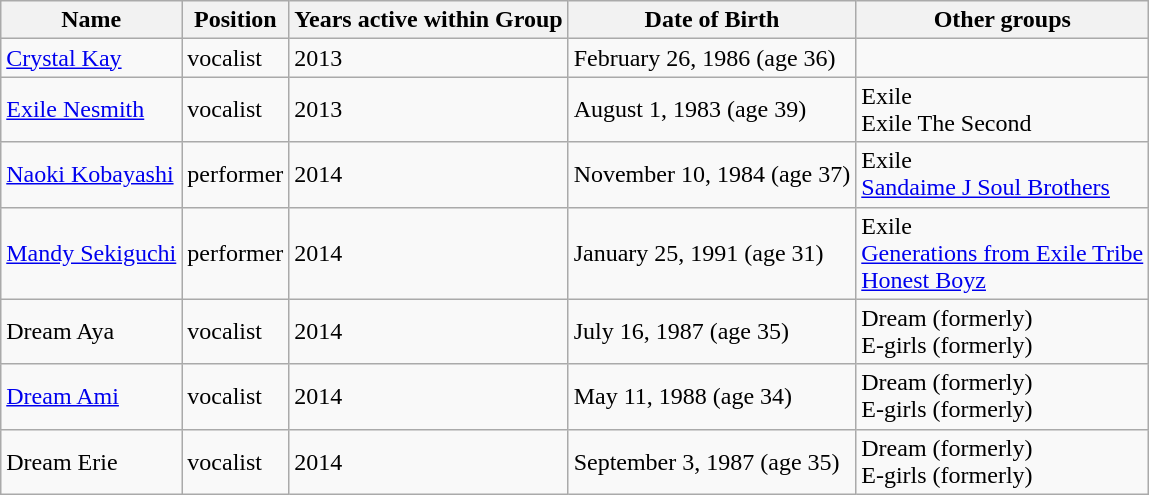<table class="wikitable">
<tr>
<th>Name</th>
<th>Position</th>
<th>Years active within Group</th>
<th>Date of Birth</th>
<th>Other groups</th>
</tr>
<tr>
<td><a href='#'>Crystal Kay</a></td>
<td>vocalist</td>
<td>2013</td>
<td>February 26, 1986 (age 36)</td>
<td></td>
</tr>
<tr>
<td><a href='#'>Exile Nesmith</a></td>
<td>vocalist</td>
<td>2013</td>
<td>August 1, 1983 (age 39)</td>
<td>Exile<br>Exile The Second</td>
</tr>
<tr>
<td><a href='#'>Naoki Kobayashi</a></td>
<td>performer</td>
<td>2014</td>
<td>November 10, 1984 (age 37)</td>
<td>Exile<br><a href='#'>Sandaime J Soul Brothers</a></td>
</tr>
<tr>
<td><a href='#'>Mandy Sekiguchi</a></td>
<td>performer</td>
<td>2014</td>
<td>January 25, 1991 (age 31)</td>
<td>Exile<br><a href='#'>Generations from Exile Tribe</a><br><a href='#'>Honest Boyz</a></td>
</tr>
<tr>
<td>Dream Aya</td>
<td>vocalist</td>
<td>2014</td>
<td>July 16, 1987 (age 35)</td>
<td>Dream (formerly)<br>E-girls (formerly)</td>
</tr>
<tr>
<td><a href='#'>Dream Ami</a></td>
<td>vocalist</td>
<td>2014</td>
<td>May 11, 1988 (age 34)</td>
<td>Dream (formerly)<br>E-girls (formerly)</td>
</tr>
<tr>
<td>Dream Erie</td>
<td>vocalist</td>
<td>2014</td>
<td>September 3, 1987 (age 35)</td>
<td>Dream (formerly)<br>E-girls (formerly)</td>
</tr>
</table>
